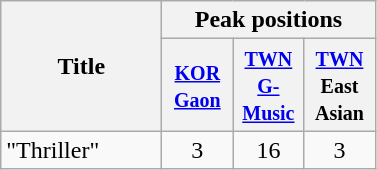<table class="wikitable" style="text-align:center;">
<tr>
<th rowspan=2 width="100">Title</th>
<th colspan=3>Peak positions</th>
</tr>
<tr>
<th width="40"><small><a href='#'>KOR<br>Gaon</a></small></th>
<th width="40"><small><a href='#'>TWN<br>G-Music</a></small><br></th>
<th width="40"><small><a href='#'>TWN</a> East Asian</small><br></th>
</tr>
<tr>
<td align="left">"Thriller"</td>
<td align=center>3</td>
<td align=center>16</td>
<td align=center>3</td>
</tr>
</table>
